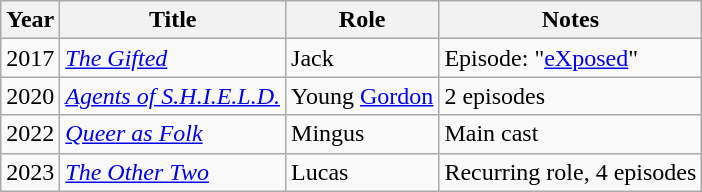<table class="wikitable sortable">
<tr>
<th>Year</th>
<th>Title</th>
<th>Role</th>
<th>Notes</th>
</tr>
<tr>
<td>2017</td>
<td><em><a href='#'>The Gifted</a></em></td>
<td>Jack</td>
<td>Episode: "<a href='#'>eXposed</a>"</td>
</tr>
<tr>
<td>2020</td>
<td><em><a href='#'>Agents of S.H.I.E.L.D.</a></em></td>
<td>Young <a href='#'>Gordon</a></td>
<td>2 episodes</td>
</tr>
<tr>
<td>2022</td>
<td><em><a href='#'>Queer as Folk</a></em></td>
<td>Mingus</td>
<td>Main cast</td>
</tr>
<tr>
<td>2023</td>
<td><em><a href='#'>The Other Two</a></td>
<td>Lucas</td>
<td>Recurring role, 4 episodes</td>
</tr>
</table>
